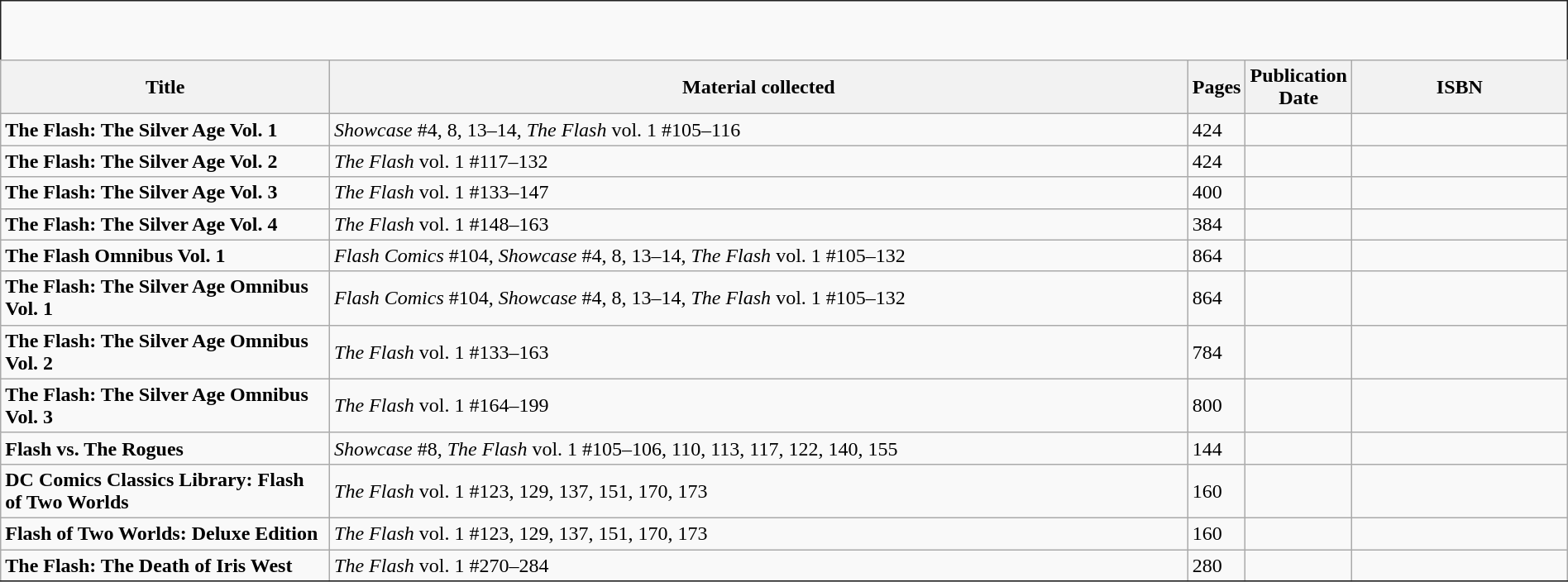<table width="100%" class="wikitable sortable" style="padding:0px 0px 0px 25px; border:1px solid #212121;">
<tr style="height: 3em;">
</tr>
<tr>
<th ! width="21%">Title</th>
<th>Material collected</th>
<th class="unsortable" width="1%">Pages</th>
<th width="1%">Publication Date</th>
<th width="13.77%">ISBN</th>
</tr>
<tr>
<td><strong>The Flash: The Silver Age Vol. 1</strong></td>
<td><em>Showcase</em> #4, 8, 13–14, <em>The Flash</em> vol. 1 #105–116</td>
<td>424</td>
<td></td>
<td align="right"></td>
</tr>
<tr>
<td><strong>The Flash: The Silver Age Vol. 2</strong></td>
<td><em>The Flash</em> vol. 1 #117–132</td>
<td>424</td>
<td></td>
<td align="right"></td>
</tr>
<tr>
<td><strong>The Flash: The Silver Age Vol. 3</strong></td>
<td><em>The Flash</em> vol. 1 #133–147</td>
<td>400</td>
<td></td>
<td align="right"></td>
</tr>
<tr>
<td><strong>The Flash: The Silver Age Vol. 4</strong></td>
<td><em>The Flash</em> vol. 1 #148–163</td>
<td>384</td>
<td></td>
<td align="right"></td>
</tr>
<tr>
<td><strong>The Flash Omnibus Vol. 1</strong></td>
<td><em>Flash Comics</em> #104, <em>Showcase</em> #4, 8, 13–14, <em>The Flash</em> vol. 1 #105–132</td>
<td>864</td>
<td></td>
<td align="right"></td>
</tr>
<tr>
<td><strong>The Flash: The Silver Age Omnibus Vol. 1</strong></td>
<td><em>Flash Comics</em> #104, <em>Showcase</em> #4, 8, 13–14, <em>The Flash</em> vol. 1 #105–132</td>
<td>864</td>
<td></td>
<td align="right"></td>
</tr>
<tr>
<td><strong>The Flash: The Silver Age Omnibus Vol. 2</strong></td>
<td><em>The Flash</em> vol. 1 #133–163</td>
<td>784</td>
<td></td>
<td align="right"></td>
</tr>
<tr>
<td><strong>The Flash: The Silver Age Omnibus Vol. 3</strong></td>
<td><em>The Flash</em> vol. 1 #164–199</td>
<td>800</td>
<td></td>
<td align="right"></td>
</tr>
<tr>
<td><strong>Flash vs. The Rogues</strong></td>
<td><em>Showcase</em> #8, <em>The Flash</em> vol. 1 #105–106, 110, 113, 117, 122, 140, 155</td>
<td>144</td>
<td></td>
<td align="right"></td>
</tr>
<tr>
<td><strong>DC Comics Classics Library: Flash of Two Worlds</strong></td>
<td><em>The Flash</em> vol. 1 #123, 129, 137, 151, 170, 173</td>
<td>160</td>
<td></td>
<td align="right"></td>
</tr>
<tr>
<td><strong>Flash of Two Worlds: Deluxe Edition</strong></td>
<td><em>The Flash</em> vol. 1 #123, 129, 137, 151, 170, 173</td>
<td>160</td>
<td></td>
<td align="right"></td>
</tr>
<tr>
<td><strong>The Flash: The Death of Iris West</strong></td>
<td><em>The Flash</em> vol. 1 #270–284</td>
<td>280</td>
<td></td>
<td align="right"></td>
</tr>
<tr>
</tr>
</table>
